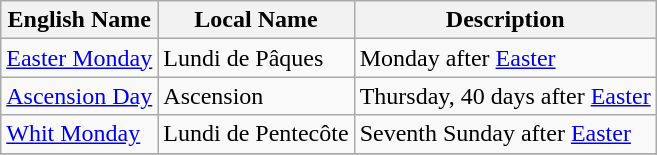<table class="wikitable">
<tr>
<th>English Name</th>
<th>Local Name</th>
<th>Description</th>
</tr>
<tr --->
<td><a href='#'>Easter Monday</a></td>
<td>Lundi de Pâques</td>
<td>Monday after <a href='#'>Easter</a></td>
</tr>
<tr --->
<td><a href='#'>Ascension Day</a></td>
<td>Ascension</td>
<td>Thursday, 40 days after <a href='#'>Easter</a></td>
</tr>
<tr --->
<td><a href='#'>Whit Monday</a></td>
<td>Lundi de Pentecôte</td>
<td>Seventh Sunday after <a href='#'>Easter</a></td>
</tr>
<tr --->
</tr>
</table>
